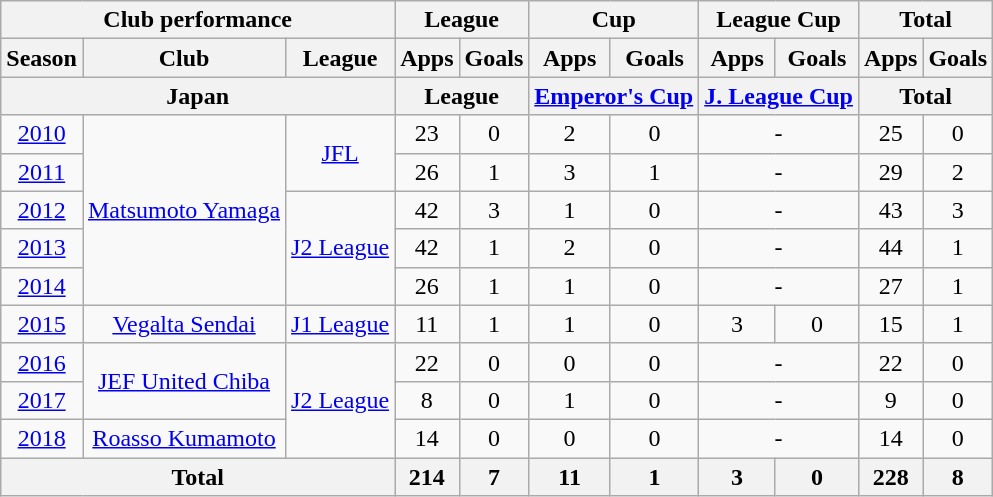<table class="wikitable" style="text-align:center;">
<tr>
<th colspan=3>Club performance</th>
<th colspan=2>League</th>
<th colspan=2>Cup</th>
<th colspan=2>League Cup</th>
<th colspan=2>Total</th>
</tr>
<tr>
<th>Season</th>
<th>Club</th>
<th>League</th>
<th>Apps</th>
<th>Goals</th>
<th>Apps</th>
<th>Goals</th>
<th>Apps</th>
<th>Goals</th>
<th>Apps</th>
<th>Goals</th>
</tr>
<tr>
<th colspan=3>Japan</th>
<th colspan=2>League</th>
<th colspan=2><a href='#'>Emperor's Cup</a></th>
<th colspan=2><a href='#'>J. League Cup</a></th>
<th colspan=2>Total</th>
</tr>
<tr>
<td><a href='#'>2010</a></td>
<td rowspan="5"><a href='#'>Matsumoto Yamaga</a></td>
<td rowspan="2"><a href='#'>JFL</a></td>
<td>23</td>
<td>0</td>
<td>2</td>
<td>0</td>
<td colspan="2">-</td>
<td>25</td>
<td>0</td>
</tr>
<tr>
<td><a href='#'>2011</a></td>
<td>26</td>
<td>1</td>
<td>3</td>
<td>1</td>
<td colspan="2">-</td>
<td>29</td>
<td>2</td>
</tr>
<tr>
<td><a href='#'>2012</a></td>
<td rowspan="3"><a href='#'>J2 League</a></td>
<td>42</td>
<td>3</td>
<td>1</td>
<td>0</td>
<td colspan="2">-</td>
<td>43</td>
<td>3</td>
</tr>
<tr>
<td><a href='#'>2013</a></td>
<td>42</td>
<td>1</td>
<td>2</td>
<td>0</td>
<td colspan="2">-</td>
<td>44</td>
<td>1</td>
</tr>
<tr>
<td><a href='#'>2014</a></td>
<td>26</td>
<td>1</td>
<td>1</td>
<td>0</td>
<td colspan="2">-</td>
<td>27</td>
<td>1</td>
</tr>
<tr>
<td><a href='#'>2015</a></td>
<td><a href='#'>Vegalta Sendai</a></td>
<td><a href='#'>J1 League</a></td>
<td>11</td>
<td>1</td>
<td>1</td>
<td>0</td>
<td>3</td>
<td>0</td>
<td>15</td>
<td>1</td>
</tr>
<tr>
<td><a href='#'>2016</a></td>
<td rowspan="2"><a href='#'>JEF United Chiba</a></td>
<td rowspan="3"><a href='#'>J2 League</a></td>
<td>22</td>
<td>0</td>
<td>0</td>
<td>0</td>
<td colspan="2">-</td>
<td>22</td>
<td>0</td>
</tr>
<tr>
<td><a href='#'>2017</a></td>
<td>8</td>
<td>0</td>
<td>1</td>
<td>0</td>
<td colspan="2">-</td>
<td>9</td>
<td>0</td>
</tr>
<tr>
<td><a href='#'>2018</a></td>
<td><a href='#'>Roasso Kumamoto</a></td>
<td>14</td>
<td>0</td>
<td>0</td>
<td>0</td>
<td colspan="2">-</td>
<td>14</td>
<td>0</td>
</tr>
<tr>
<th colspan=3>Total</th>
<th>214</th>
<th>7</th>
<th>11</th>
<th>1</th>
<th>3</th>
<th>0</th>
<th>228</th>
<th>8</th>
</tr>
</table>
